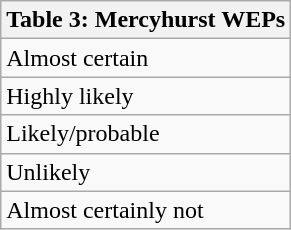<table class="wikitable">
<tr>
<th>Table 3: Mercyhurst WEPs </th>
</tr>
<tr>
<td>Almost certain</td>
</tr>
<tr>
<td>Highly likely</td>
</tr>
<tr>
<td>Likely/probable</td>
</tr>
<tr>
<td>Unlikely</td>
</tr>
<tr>
<td>Almost certainly not</td>
</tr>
</table>
